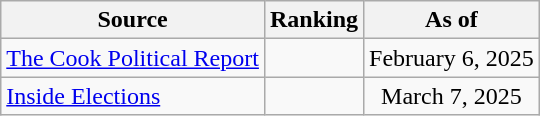<table class="wikitable" style="text-align:center">
<tr>
<th>Source</th>
<th>Ranking</th>
<th>As of</th>
</tr>
<tr>
<td align=left><a href='#'>The Cook Political Report</a></td>
<td></td>
<td>February 6, 2025</td>
</tr>
<tr>
<td align=left><a href='#'>Inside Elections</a></td>
<td></td>
<td>March 7, 2025</td>
</tr>
</table>
